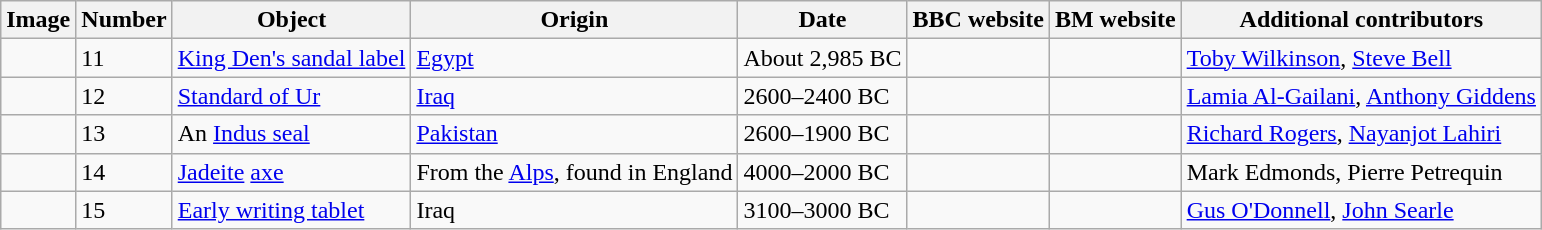<table class="wikitable">
<tr>
<th>Image</th>
<th>Number</th>
<th>Object</th>
<th>Origin</th>
<th>Date</th>
<th>BBC website</th>
<th>BM website</th>
<th>Additional contributors</th>
</tr>
<tr>
<td></td>
<td>11</td>
<td><a href='#'>King Den's sandal label</a></td>
<td><a href='#'>Egypt</a></td>
<td>About 2,985 BC</td>
<td></td>
<td></td>
<td><a href='#'>Toby Wilkinson</a>, <a href='#'>Steve Bell</a></td>
</tr>
<tr>
<td></td>
<td>12</td>
<td><a href='#'>Standard of Ur</a></td>
<td><a href='#'>Iraq</a></td>
<td>2600–2400 BC</td>
<td></td>
<td></td>
<td><a href='#'>Lamia Al-Gailani</a>, <a href='#'>Anthony Giddens</a></td>
</tr>
<tr>
<td></td>
<td>13</td>
<td>An <a href='#'>Indus seal</a></td>
<td><a href='#'>Pakistan</a></td>
<td>2600–1900 BC</td>
<td></td>
<td></td>
<td><a href='#'>Richard Rogers</a>, <a href='#'>Nayanjot Lahiri</a></td>
</tr>
<tr>
<td></td>
<td>14</td>
<td><a href='#'>Jadeite</a> <a href='#'>axe</a></td>
<td>From the <a href='#'>Alps</a>, found in England</td>
<td>4000–2000 BC</td>
<td></td>
<td></td>
<td>Mark Edmonds, Pierre Petrequin</td>
</tr>
<tr>
<td></td>
<td>15</td>
<td><a href='#'>Early writing tablet</a></td>
<td>Iraq</td>
<td>3100–3000 BC</td>
<td></td>
<td></td>
<td><a href='#'>Gus O'Donnell</a>, <a href='#'>John Searle</a></td>
</tr>
</table>
